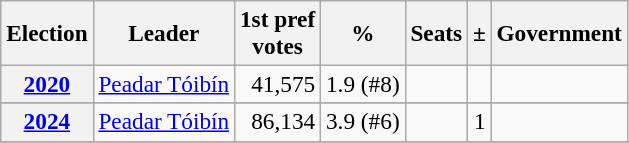<table class="wikitable" style="font-size:97%; text-align:right;">
<tr>
<th>Election</th>
<th>Leader</th>
<th>1st pref<br>votes</th>
<th>%</th>
<th>Seats</th>
<th>±</th>
<th>Government</th>
</tr>
<tr>
<th><a href='#'>2020</a></th>
<td align=left><a href='#'>Peadar Tóibín</a></td>
<td>41,575</td>
<td>1.9 (#8)</td>
<td></td>
<td></td>
<td></td>
</tr>
<tr>
</tr>
<tr>
<th><a href='#'>2024</a></th>
<td align=left><a href='#'>Peadar Tóibín</a></td>
<td>86,134</td>
<td>3.9 (#6)</td>
<td></td>
<td> 1</td>
<td></td>
</tr>
<tr>
</tr>
</table>
